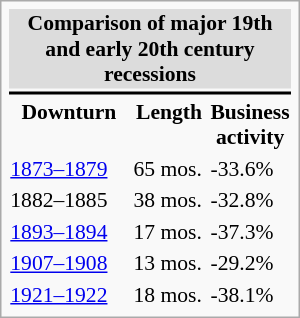<table class="infobox" style="float:right; clear:right; margin-left:1em; margin-right:0em; font-size:90%; width:150pt;">
<tr>
<th style="background:#DCDCDC;" colspan="3">Comparison of major 19th and early 20th century recessions</th>
</tr>
<tr>
<th style="background:#000000;" colspan="3"></th>
</tr>
<tr>
<th width="90pt">Downturn</th>
<th width="50pt">Length</th>
<th width="40pt">Business activity</th>
</tr>
<tr>
<td><a href='#'>1873–1879</a></td>
<td>65 mos.</td>
<td>-33.6%</td>
</tr>
<tr>
<td>1882–1885</td>
<td>38 mos.</td>
<td>-32.8%</td>
</tr>
<tr>
<td><a href='#'>1893–1894</a></td>
<td>17 mos.</td>
<td>-37.3%</td>
</tr>
<tr>
<td><a href='#'>1907–1908</a></td>
<td>13 mos.</td>
<td>-29.2%</td>
</tr>
<tr>
<td><a href='#'>1921–1922</a></td>
<td>18 mos.</td>
<td>-38.1%</td>
</tr>
</table>
